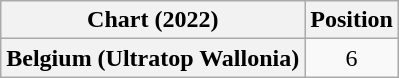<table class="wikitable plainrowheaders" style="text-align:center">
<tr>
<th scope="col">Chart (2022)</th>
<th scope="col">Position</th>
</tr>
<tr>
<th scope="row">Belgium (Ultratop Wallonia)</th>
<td>6</td>
</tr>
</table>
